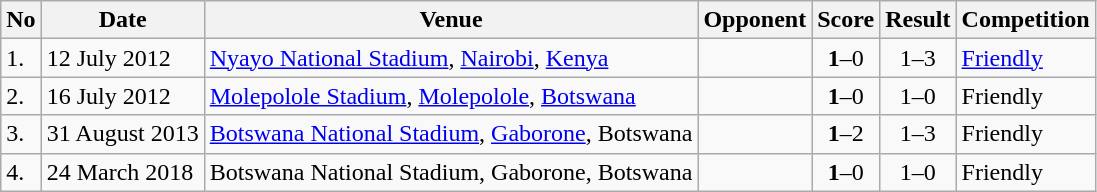<table class="wikitable" style="font-size:100%;">
<tr>
<th>No</th>
<th>Date</th>
<th>Venue</th>
<th>Opponent</th>
<th>Score</th>
<th>Result</th>
<th>Competition</th>
</tr>
<tr>
<td>1.</td>
<td>12 July 2012</td>
<td><a href='#'>Nyayo National Stadium</a>, <a href='#'>Nairobi</a>, <a href='#'>Kenya</a></td>
<td></td>
<td align=center><strong>1</strong>–0</td>
<td align=center>1–3</td>
<td><a href='#'>Friendly</a></td>
</tr>
<tr>
<td>2.</td>
<td>16 July 2012</td>
<td><a href='#'>Molepolole Stadium</a>, <a href='#'>Molepolole</a>, <a href='#'>Botswana</a></td>
<td></td>
<td align=center><strong>1</strong>–0</td>
<td align=center>1–0</td>
<td>Friendly</td>
</tr>
<tr>
<td>3.</td>
<td>31 August 2013</td>
<td><a href='#'>Botswana National Stadium</a>, <a href='#'>Gaborone</a>, Botswana</td>
<td></td>
<td align=center><strong>1</strong>–2</td>
<td align=center>1–3</td>
<td>Friendly</td>
</tr>
<tr>
<td>4.</td>
<td>24 March 2018</td>
<td>Botswana National Stadium, Gaborone, Botswana</td>
<td></td>
<td align=center><strong>1</strong>–0</td>
<td align=center>1–0</td>
<td>Friendly</td>
</tr>
</table>
